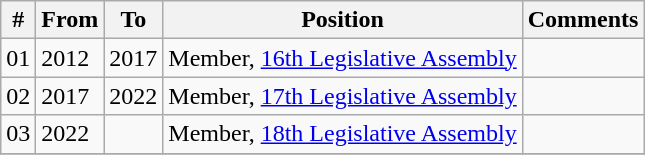<table class="wikitable sortable">
<tr>
<th>#</th>
<th>From</th>
<th>To</th>
<th>Position</th>
<th>Comments</th>
</tr>
<tr mayor 2000-2011>
<td>01</td>
<td>2012</td>
<td>2017</td>
<td>Member, <a href='#'>16th Legislative Assembly</a></td>
<td></td>
</tr>
<tr>
<td>02</td>
<td>2017</td>
<td>2022</td>
<td>Member, <a href='#'>17th Legislative Assembly</a></td>
<td></td>
</tr>
<tr>
<td>03</td>
<td>2022</td>
<td></td>
<td>Member, <a href='#'>18th Legislative Assembly</a></td>
<td></td>
</tr>
<tr>
</tr>
</table>
